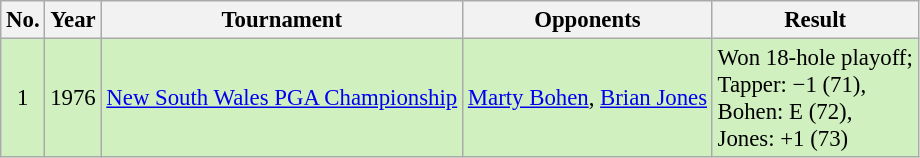<table class="wikitable" style="font-size:95%;">
<tr>
<th>No.</th>
<th>Year</th>
<th>Tournament</th>
<th>Opponents</th>
<th>Result</th>
</tr>
<tr style="background:#D0F0C0;">
<td align=center>1</td>
<td>1976</td>
<td><a href='#'>New South Wales PGA Championship</a></td>
<td> <a href='#'>Marty Bohen</a>,  <a href='#'>Brian Jones</a></td>
<td>Won 18-hole playoff;<br>Tapper: −1 (71),<br>Bohen: E (72),<br>Jones: +1 (73)</td>
</tr>
</table>
